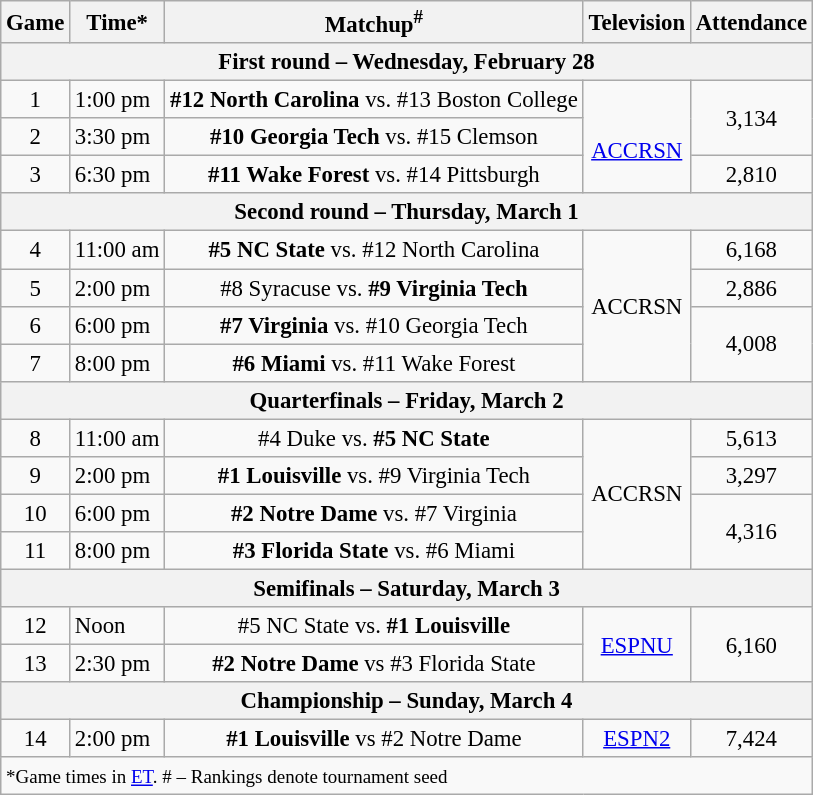<table class="wikitable" style="font-size: 95%; text-align:center;">
<tr>
<th>Game</th>
<th>Time*</th>
<th>Matchup<sup>#</sup></th>
<th>Television</th>
<th>Attendance</th>
</tr>
<tr>
<th colspan=5>First round – Wednesday, February 28</th>
</tr>
<tr>
<td>1</td>
<td style="text-align:left;">1:00 pm</td>
<td><strong>#12 North Carolina</strong> vs. #13 Boston College</td>
<td rowspan="3"><br> <a href='#'>ACCRSN</a></td>
<td rowspan="2">3,134</td>
</tr>
<tr>
<td>2</td>
<td style="text-align:left;">3:30 pm</td>
<td><strong>#10 Georgia Tech</strong> vs. #15 Clemson</td>
</tr>
<tr>
<td>3</td>
<td style="text-align:left;">6:30 pm</td>
<td><strong>#11 Wake Forest</strong> vs. #14 Pittsburgh</td>
<td>2,810</td>
</tr>
<tr>
<th colspan=5>Second round – Thursday, March 1</th>
</tr>
<tr>
<td>4</td>
<td style="text-align:left;">11:00 am</td>
<td><strong>#5 NC State</strong> vs. #12 North Carolina</td>
<td rowspan="4">ACCRSN</td>
<td>6,168</td>
</tr>
<tr>
<td>5</td>
<td style="text-align:left;">2:00 pm</td>
<td>#8 Syracuse vs. <strong>#9 Virginia Tech</strong></td>
<td>2,886</td>
</tr>
<tr>
<td>6</td>
<td style="text-align:left;">6:00 pm</td>
<td><strong>#7 Virginia</strong> vs. #10 Georgia Tech</td>
<td rowspan="2">4,008</td>
</tr>
<tr>
<td>7</td>
<td style="text-align:left;">8:00 pm</td>
<td><strong>#6 Miami</strong> vs. #11 Wake Forest</td>
</tr>
<tr>
<th colspan=5>Quarterfinals – Friday, March 2</th>
</tr>
<tr>
<td>8</td>
<td style="text-align:left;">11:00 am</td>
<td>#4 Duke vs. <strong>#5 NC State</strong></td>
<td rowspan="4">ACCRSN</td>
<td>5,613</td>
</tr>
<tr>
<td>9</td>
<td style="text-align:left;">2:00 pm</td>
<td><strong>#1 Louisville</strong> vs. #9 Virginia Tech</td>
<td>3,297</td>
</tr>
<tr>
<td>10</td>
<td style="text-align:left;">6:00 pm</td>
<td><strong>#2 Notre Dame</strong> vs. #7 Virginia</td>
<td rowspan="2">4,316</td>
</tr>
<tr>
<td>11</td>
<td style="text-align:left;">8:00 pm</td>
<td><strong>#3 Florida State</strong> vs. #6 Miami</td>
</tr>
<tr>
<th colspan=5>Semifinals – Saturday, March 3</th>
</tr>
<tr>
<td>12</td>
<td style="text-align:left;">Noon</td>
<td>#5 NC State vs. <strong>#1 Louisville</strong></td>
<td rowspan="2"><a href='#'>ESPNU</a></td>
<td rowspan="2">6,160</td>
</tr>
<tr>
<td>13</td>
<td style="text-align:left;">2:30 pm</td>
<td><strong>#2 Notre Dame</strong> vs #3 Florida State</td>
</tr>
<tr>
<th colspan=5>Championship – Sunday, March 4</th>
</tr>
<tr>
<td>14</td>
<td style="text-align:left;">2:00 pm</td>
<td><strong>#1 Louisville</strong> vs #2 Notre Dame</td>
<td><a href='#'>ESPN2</a></td>
<td>7,424</td>
</tr>
<tr>
<td colspan="5" style="text-align:left;"><small>*Game times in <a href='#'>ET</a>. # – Rankings denote tournament seed</small></td>
</tr>
</table>
